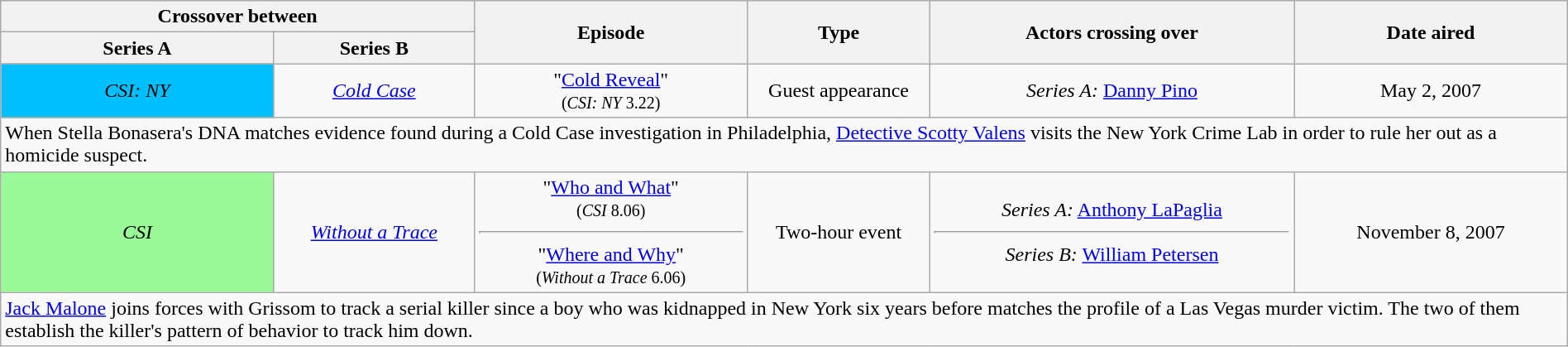<table class="wikitable" width="100%" style="text-align:center;">
<tr>
<th colspan="2" width="30%">Crossover between</th>
<th rowspan="2" width="15%">Episode</th>
<th rowspan="2" width="10%">Type</th>
<th rowspan="2" width="20%">Actors crossing over</th>
<th rowspan="2" width="15%">Date aired</th>
</tr>
<tr>
<th width="15%">Series A</th>
<th width="11%">Series B</th>
</tr>
<tr>
<td style="background:#00BFFF;"><em>CSI: NY</em></td>
<td><em><a href='#'>Cold Case</a></em></td>
<td>"<a href='#'>Cold Reveal</a>"<br><small>(<em>CSI: NY</em> 3.22)</small></td>
<td>Guest appearance</td>
<td><em>Series A:</em> <a href='#'>Danny Pino</a></td>
<td>May 2, 2007</td>
</tr>
<tr>
<td colspan="6" style="text-align:left;">When Stella Bonasera's DNA matches evidence found during a Cold Case investigation in Philadelphia, <a href='#'>Detective Scotty Valens</a> visits the New York Crime Lab in order to rule her out as a homicide suspect.</td>
</tr>
<tr>
<td style="background:#98FB98;"><em>CSI</em></td>
<td><em><a href='#'>Without a Trace</a></em></td>
<td>"<a href='#'>Who and What</a>"<br><small>(<em>CSI</em> 8.06)</small><hr>"<a href='#'>Where and Why</a>"<br><small>(<em>Without a Trace</em> 6.06)</small></td>
<td>Two-hour event</td>
<td><em>Series A:</em> <a href='#'>Anthony LaPaglia</a><hr><em>Series B:</em> <a href='#'>William Petersen</a></td>
<td>November 8, 2007</td>
</tr>
<tr>
<td colspan="6" style="text-align:left;"><a href='#'>Jack Malone</a> joins forces with Grissom to track a serial killer since a boy who was kidnapped in New York six years before matches the profile of a Las Vegas murder victim. The two of them establish the killer's pattern of behavior to track him down.</td>
</tr>
</table>
